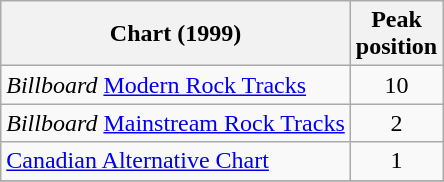<table class="wikitable">
<tr>
<th>Chart (1999)</th>
<th>Peak<br>position</th>
</tr>
<tr>
<td><em>Billboard</em> <a href='#'>Modern Rock Tracks</a></td>
<td align="center">10</td>
</tr>
<tr>
<td><em>Billboard</em> <a href='#'>Mainstream Rock Tracks</a></td>
<td align="center">2</td>
</tr>
<tr>
<td><a href='#'>Canadian Alternative Chart</a></td>
<td align="center">1</td>
</tr>
<tr>
</tr>
</table>
